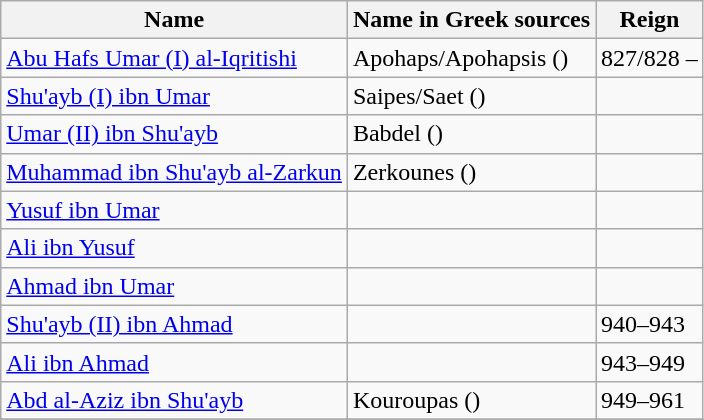<table class=wikitable>
<tr>
<th scope=col>Name</th>
<th scope=col>Name in Greek sources</th>
<th scope=col>Reign</th>
</tr>
<tr>
<td><a href='#'>Abu Hafs Umar (I) al-Iqritishi</a></td>
<td>Apohaps/Apohapsis ()</td>
<td>827/828 – </td>
</tr>
<tr>
<td><a href='#'>Shu'ayb (I) ibn Umar</a></td>
<td>Saipes/Saet ()</td>
<td></td>
</tr>
<tr>
<td><a href='#'>Umar (II) ibn Shu'ayb</a></td>
<td>Babdel ()</td>
<td></td>
</tr>
<tr>
<td><a href='#'>Muhammad ibn Shu'ayb al-Zarkun</a></td>
<td>Zerkounes ()</td>
<td></td>
</tr>
<tr>
<td><a href='#'>Yusuf ibn Umar</a></td>
<td></td>
<td></td>
</tr>
<tr>
<td><a href='#'>Ali ibn Yusuf</a></td>
<td></td>
<td></td>
</tr>
<tr>
<td><a href='#'>Ahmad ibn Umar</a></td>
<td></td>
<td></td>
</tr>
<tr>
<td><a href='#'>Shu'ayb (II) ibn Ahmad</a></td>
<td></td>
<td>940–943</td>
</tr>
<tr>
<td><a href='#'>Ali ibn Ahmad</a></td>
<td></td>
<td>943–949</td>
</tr>
<tr>
<td><a href='#'>Abd al-Aziz ibn Shu'ayb</a></td>
<td>Kouroupas ()</td>
<td>949–961</td>
</tr>
<tr>
</tr>
</table>
